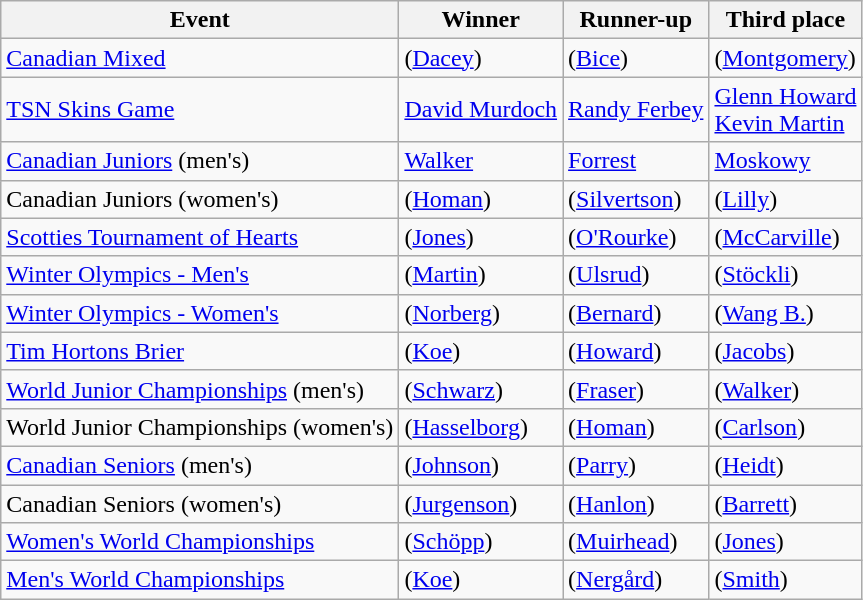<table class="wikitable">
<tr>
<th>Event</th>
<th>Winner</th>
<th>Runner-up</th>
<th>Third place</th>
</tr>
<tr>
<td><a href='#'>Canadian Mixed</a></td>
<td> (<a href='#'>Dacey</a>)</td>
<td> (<a href='#'>Bice</a>)</td>
<td> (<a href='#'>Montgomery</a>)</td>
</tr>
<tr>
<td><a href='#'>TSN Skins Game</a></td>
<td> <a href='#'>David Murdoch</a></td>
<td> <a href='#'>Randy Ferbey</a></td>
<td> <a href='#'>Glenn Howard</a> <br>  <a href='#'>Kevin Martin</a></td>
</tr>
<tr>
<td><a href='#'>Canadian Juniors</a> (men's)</td>
<td> <a href='#'>Walker</a></td>
<td> <a href='#'>Forrest</a></td>
<td> <a href='#'>Moskowy</a></td>
</tr>
<tr>
<td>Canadian Juniors (women's)</td>
<td> (<a href='#'>Homan</a>)</td>
<td> (<a href='#'>Silvertson</a>)</td>
<td> (<a href='#'>Lilly</a>)</td>
</tr>
<tr>
<td><a href='#'>Scotties Tournament of Hearts</a></td>
<td> (<a href='#'>Jones</a>)</td>
<td> (<a href='#'>O'Rourke</a>)</td>
<td> (<a href='#'>McCarville</a>)</td>
</tr>
<tr>
<td><a href='#'>Winter Olympics - Men's</a></td>
<td> (<a href='#'>Martin</a>)</td>
<td> (<a href='#'>Ulsrud</a>)</td>
<td> (<a href='#'>Stöckli</a>)</td>
</tr>
<tr>
<td><a href='#'>Winter Olympics - Women's</a></td>
<td> (<a href='#'>Norberg</a>)</td>
<td> (<a href='#'>Bernard</a>)</td>
<td> (<a href='#'>Wang B.</a>)</td>
</tr>
<tr>
<td><a href='#'>Tim Hortons Brier</a></td>
<td> (<a href='#'>Koe</a>)</td>
<td> (<a href='#'>Howard</a>)</td>
<td> (<a href='#'>Jacobs</a>)</td>
</tr>
<tr>
<td><a href='#'>World Junior Championships</a> (men's)</td>
<td> (<a href='#'>Schwarz</a>)</td>
<td> (<a href='#'>Fraser</a>)</td>
<td> (<a href='#'>Walker</a>)</td>
</tr>
<tr>
<td>World Junior Championships (women's)</td>
<td> (<a href='#'>Hasselborg</a>)</td>
<td> (<a href='#'>Homan</a>)</td>
<td> (<a href='#'>Carlson</a>)</td>
</tr>
<tr>
<td><a href='#'>Canadian Seniors</a> (men's)</td>
<td> (<a href='#'>Johnson</a>)</td>
<td> (<a href='#'>Parry</a>)</td>
<td> (<a href='#'>Heidt</a>)</td>
</tr>
<tr>
<td>Canadian Seniors (women's)</td>
<td> (<a href='#'>Jurgenson</a>)</td>
<td> (<a href='#'>Hanlon</a>)</td>
<td> (<a href='#'>Barrett</a>)</td>
</tr>
<tr>
<td><a href='#'>Women's World Championships</a></td>
<td> (<a href='#'>Schöpp</a>)</td>
<td> (<a href='#'>Muirhead</a>)</td>
<td> (<a href='#'>Jones</a>)</td>
</tr>
<tr>
<td><a href='#'>Men's World Championships</a></td>
<td> (<a href='#'>Koe</a>)</td>
<td> (<a href='#'>Nergård</a>)</td>
<td> (<a href='#'>Smith</a>)</td>
</tr>
</table>
